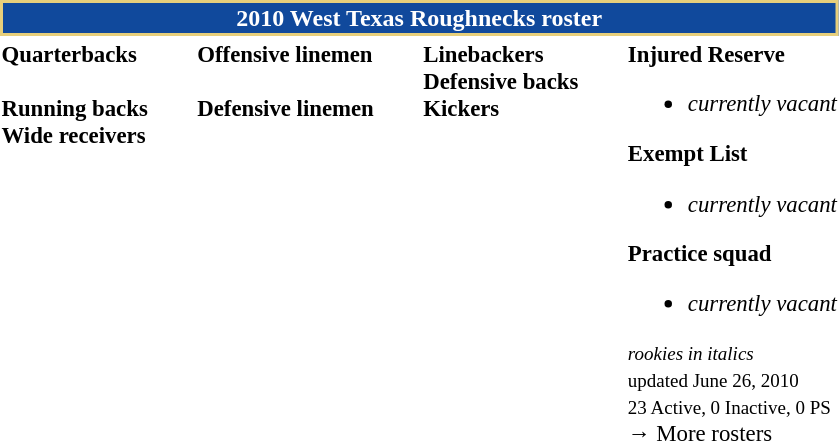<table class="toccolours" style="text-align: left;">
<tr>
<th colspan="7" style="background:#10499C; border:2px solid #E7CF7B; color:white; text-align:center;"><strong>2010 West Texas Roughnecks roster</strong></th>
</tr>
<tr>
<td style="font-size: 95%;" valign="top"><strong>Quarterbacks</strong><br>
<br><strong>Running backs</strong>

<br><strong>Wide receivers</strong>




</td>
<td style="width: 25px;"></td>
<td style="font-size: 95%;vertical-align:top;"><strong>Offensive linemen</strong><br>

<br><strong>Defensive linemen</strong>



</td>
<td style="width: 25px;"></td>
<td style="font-size: 95%;vertical-align:top;"><strong>Linebackers</strong><br>

<strong>Defensive backs</strong>




<br><strong>Kickers</strong>
</td>
<td style="width: 25px;"></td>
<td style="font-size: 95%;" valign="top"><strong>Injured Reserve</strong><br><ul><li><em>currently vacant</em></li></ul><strong>Exempt List</strong><ul><li><em>currently vacant</em></li></ul><strong>Practice squad</strong><ul><li><em>currently vacant</em></li></ul><small><em>rookies in italics</em><br><span></span> updated June 26, 2010</small><br>
<small>23 Active, 0 Inactive, 0 PS</small><br>→ More rosters</td>
</tr>
<tr>
</tr>
</table>
